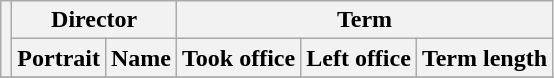<table class="wikitable sortable" style="text-align:center;">
<tr>
<th rowspan=2></th>
<th colspan=2>Director</th>
<th colspan=3>Term</th>
</tr>
<tr>
<th>Portrait</th>
<th>Name</th>
<th>Took office</th>
<th>Left office</th>
<th>Term length</th>
</tr>
<tr>
</tr>
</table>
